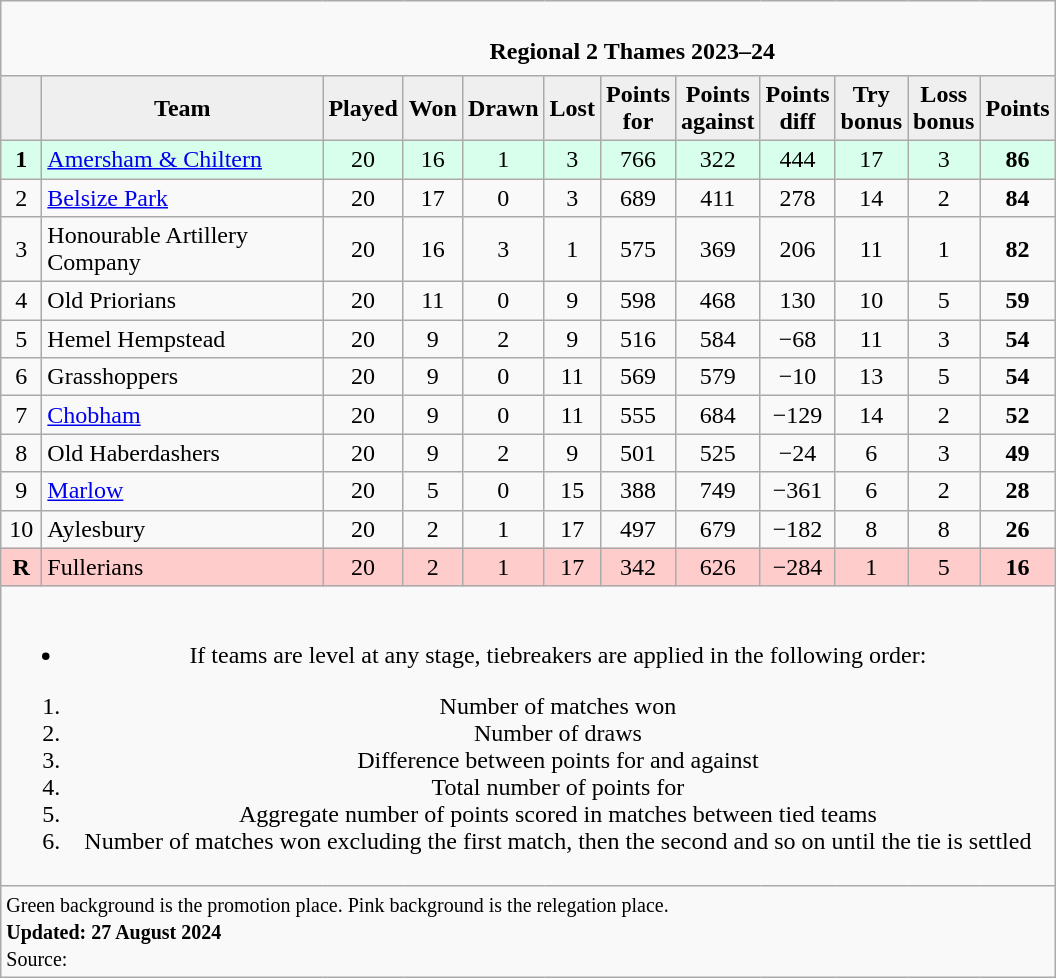<table class="wikitable" style="text-align: center;">
<tr>
<td colspan="15" cellpadding="0" cellspacing="0"><br><table border="0" width="100%" cellpadding="0" cellspacing="0">
<tr>
<td width=20% style="border:0px"></td>
<td style="border:0px"><strong>Regional 2 Thames 2023–24</strong></td>
</tr>
</table>
</td>
</tr>
<tr>
<th style="background:#efefef" width="20"></th>
<th style="background:#efefef" width="180">Team</th>
<th style="background:#efefef" width="20">Played</th>
<th style="background:#efefef" width="20">Won</th>
<th style="background:#efefef" width="20">Drawn</th>
<th style="background:#efefef" width="20">Lost</th>
<th style="background:#efefef" width="25">Points for</th>
<th style="background:#efefef" width="20">Points against</th>
<th style="background:#efefef" width="20">Points diff</th>
<th style="background:#efefef" width="20">Try bonus</th>
<th style="background:#efefef" width="20">Loss bonus</th>
<th style="background:#efefef" width="20">Points</th>
</tr>
<tr style="background:#d8ffeb; text-align:center">
<td><strong>1</strong></td>
<td style="text-align:left;"><a href='#'>Amersham & Chiltern</a></td>
<td>20</td>
<td>16</td>
<td>1</td>
<td>3</td>
<td>766</td>
<td>322</td>
<td>444</td>
<td>17</td>
<td>3</td>
<td><strong>86</strong></td>
</tr>
<tr>
<td>2</td>
<td style="text-align:left;"><a href='#'>Belsize Park</a></td>
<td>20</td>
<td>17</td>
<td>0</td>
<td>3</td>
<td>689</td>
<td>411</td>
<td>278</td>
<td>14</td>
<td>2</td>
<td><strong>84</strong></td>
</tr>
<tr>
<td>3</td>
<td style="text-align:left;">Honourable Artillery Company</td>
<td>20</td>
<td>16</td>
<td>3</td>
<td>1</td>
<td>575</td>
<td>369</td>
<td>206</td>
<td>11</td>
<td>1</td>
<td><strong>82</strong></td>
</tr>
<tr>
<td>4</td>
<td style="text-align:left;">Old Priorians</td>
<td>20</td>
<td>11</td>
<td>0</td>
<td>9</td>
<td>598</td>
<td>468</td>
<td>130</td>
<td>10</td>
<td>5</td>
<td><strong>59</strong></td>
</tr>
<tr>
<td>5</td>
<td style="text-align:left;">Hemel Hempstead</td>
<td>20</td>
<td>9</td>
<td>2</td>
<td>9</td>
<td>516</td>
<td>584</td>
<td>−68</td>
<td>11</td>
<td>3</td>
<td><strong>54</strong></td>
</tr>
<tr>
<td>6</td>
<td style="text-align:left;">Grasshoppers</td>
<td>20</td>
<td>9</td>
<td>0</td>
<td>11</td>
<td>569</td>
<td>579</td>
<td>−10</td>
<td>13</td>
<td>5</td>
<td><strong>54</strong></td>
</tr>
<tr>
<td>7</td>
<td style="text-align:left;"><a href='#'>Chobham</a></td>
<td>20</td>
<td>9</td>
<td>0</td>
<td>11</td>
<td>555</td>
<td>684</td>
<td>−129</td>
<td>14</td>
<td>2</td>
<td><strong>52</strong></td>
</tr>
<tr>
<td>8</td>
<td style="text-align:left;">Old Haberdashers</td>
<td>20</td>
<td>9</td>
<td>2</td>
<td>9</td>
<td>501</td>
<td>525</td>
<td>−24</td>
<td>6</td>
<td>3</td>
<td><strong>49</strong></td>
</tr>
<tr>
<td>9</td>
<td style="text-align:left;"><a href='#'>Marlow</a></td>
<td>20</td>
<td>5</td>
<td>0</td>
<td>15</td>
<td>388</td>
<td>749</td>
<td>−361</td>
<td>6</td>
<td>2</td>
<td><strong>28</strong></td>
</tr>
<tr>
<td>10</td>
<td style="text-align:left;">Aylesbury</td>
<td>20</td>
<td>2</td>
<td>1</td>
<td>17</td>
<td>497</td>
<td>679</td>
<td>−182</td>
<td>8</td>
<td>8</td>
<td><strong>26</strong></td>
</tr>
<tr style="background-color:#ffcccc;">
<td><strong>R</strong></td>
<td style="text-align:left;">Fullerians</td>
<td>20</td>
<td>2</td>
<td>1</td>
<td>17</td>
<td>342</td>
<td>626</td>
<td>−284</td>
<td>1</td>
<td>5</td>
<td><strong>16</strong></td>
</tr>
<tr>
<td colspan="15"><br><ul><li>If teams are level at any stage, tiebreakers are applied in the following order:</li></ul><ol><li>Number of matches won</li><li>Number of draws</li><li>Difference between points for and against</li><li>Total number of points for</li><li>Aggregate number of points scored in matches between tied teams</li><li>Number of matches won excluding the first match, then the second and so on until the tie is settled</li></ol></td>
</tr>
<tr | style="text-align:left;" |>
<td colspan="15" style="border:0px"><small><span>Green background</span> is the promotion place. <span>Pink background</span> is the relegation place.<br><strong>Updated: 27 August 2024</strong><br> Source:</small></td>
</tr>
</table>
